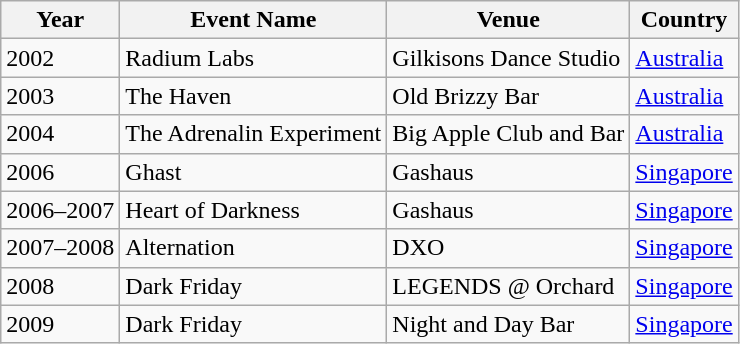<table class="wikitable">
<tr>
<th>Year</th>
<th>Event Name</th>
<th>Venue</th>
<th>Country</th>
</tr>
<tr>
<td>2002</td>
<td>Radium Labs</td>
<td>Gilkisons Dance Studio</td>
<td><a href='#'>Australia</a></td>
</tr>
<tr>
<td>2003</td>
<td>The Haven</td>
<td>Old Brizzy Bar</td>
<td><a href='#'>Australia</a></td>
</tr>
<tr>
<td>2004</td>
<td>The Adrenalin Experiment</td>
<td>Big Apple Club and Bar</td>
<td><a href='#'>Australia</a></td>
</tr>
<tr>
<td>2006</td>
<td>Ghast</td>
<td>Gashaus</td>
<td><a href='#'>Singapore</a></td>
</tr>
<tr>
<td>2006–2007</td>
<td>Heart of Darkness</td>
<td>Gashaus</td>
<td><a href='#'>Singapore</a></td>
</tr>
<tr>
<td>2007–2008</td>
<td>Alternation</td>
<td>DXO</td>
<td><a href='#'>Singapore</a></td>
</tr>
<tr>
<td>2008</td>
<td>Dark Friday</td>
<td>LEGENDS @ Orchard</td>
<td><a href='#'>Singapore</a></td>
</tr>
<tr>
<td>2009</td>
<td>Dark Friday</td>
<td>Night and Day Bar</td>
<td><a href='#'>Singapore</a></td>
</tr>
</table>
